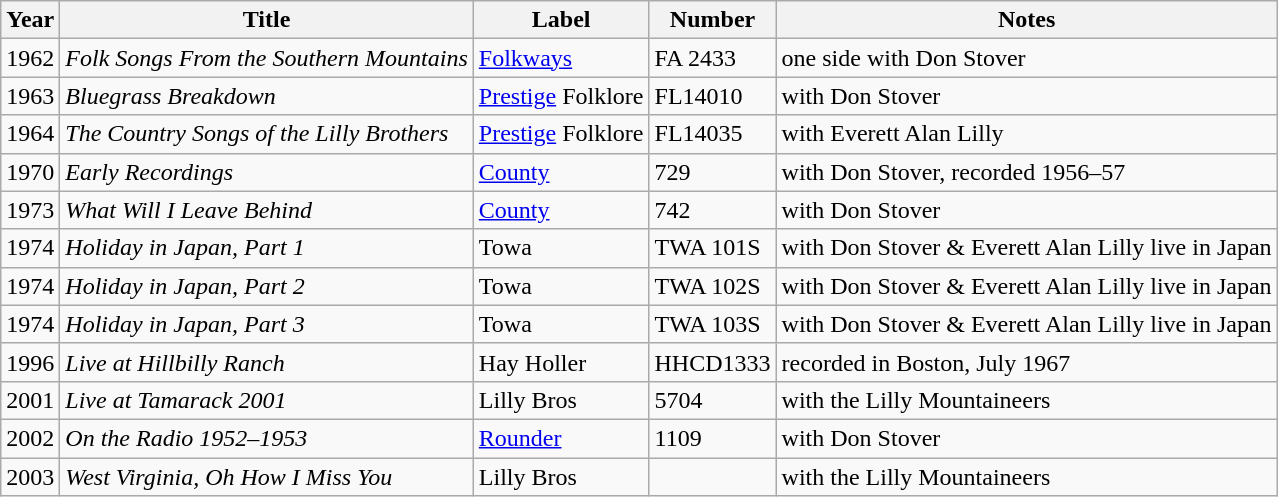<table class="wikitable sortable">
<tr>
<th>Year</th>
<th>Title</th>
<th>Label</th>
<th>Number</th>
<th>Notes</th>
</tr>
<tr>
<td>1962</td>
<td><em>Folk Songs From the Southern Mountains</em></td>
<td><a href='#'>Folkways</a></td>
<td>FA 2433</td>
<td>one side with Don Stover</td>
</tr>
<tr>
<td>1963</td>
<td><em>Bluegrass Breakdown</em></td>
<td><a href='#'>Prestige</a> Folklore</td>
<td>FL14010</td>
<td>with Don Stover</td>
</tr>
<tr>
<td>1964</td>
<td><em>The Country Songs of the Lilly Brothers</em></td>
<td><a href='#'>Prestige</a> Folklore</td>
<td>FL14035</td>
<td>with Everett Alan Lilly</td>
</tr>
<tr 1965  Newport Folk Festival 1965-66 (Vangard) with Tex Logan and Everett Alan Lilly>
<td>1970</td>
<td><em>Early Recordings</em></td>
<td><a href='#'>County</a></td>
<td>729</td>
<td>with Don Stover, recorded 1956–57</td>
</tr>
<tr>
<td>1973</td>
<td><em>What Will I Leave Behind</em></td>
<td><a href='#'>County</a></td>
<td>742</td>
<td>with Don Stover</td>
</tr>
<tr>
<td>1974</td>
<td><em>Holiday in Japan, Part 1</em></td>
<td>Towa</td>
<td>TWA 101S</td>
<td>with Don Stover & Everett Alan Lilly live in Japan</td>
</tr>
<tr>
<td>1974</td>
<td><em>Holiday in Japan, Part 2</em></td>
<td>Towa</td>
<td>TWA 102S</td>
<td>with Don Stover & Everett Alan Lilly live in Japan</td>
</tr>
<tr>
<td>1974</td>
<td><em>Holiday in Japan, Part 3</em></td>
<td>Towa</td>
<td>TWA 103S</td>
<td>with Don Stover & Everett Alan Lilly live in Japan</td>
</tr>
<tr>
<td>1996</td>
<td><em>Live at Hillbilly Ranch</em></td>
<td>Hay Holler</td>
<td>HHCD1333</td>
<td>recorded in Boston, July 1967</td>
</tr>
<tr>
<td>2001</td>
<td><em>Live at Tamarack 2001</em></td>
<td>Lilly Bros</td>
<td>5704</td>
<td>with the Lilly Mountaineers</td>
</tr>
<tr>
<td>2002</td>
<td><em>On the Radio 1952–1953</em></td>
<td><a href='#'>Rounder</a></td>
<td>1109</td>
<td>with Don Stover</td>
</tr>
<tr>
<td>2003</td>
<td><em>West Virginia, Oh How I Miss You</em></td>
<td>Lilly Bros</td>
<td></td>
<td>with the Lilly Mountaineers</td>
</tr>
</table>
